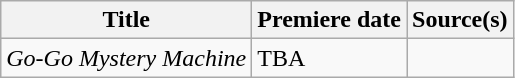<table class="wikitable sortable">
<tr>
<th>Title</th>
<th>Premiere date</th>
<th>Source(s)</th>
</tr>
<tr>
<td><em>Go-Go Mystery Machine</em></td>
<td>TBA</td>
<td></td>
</tr>
</table>
